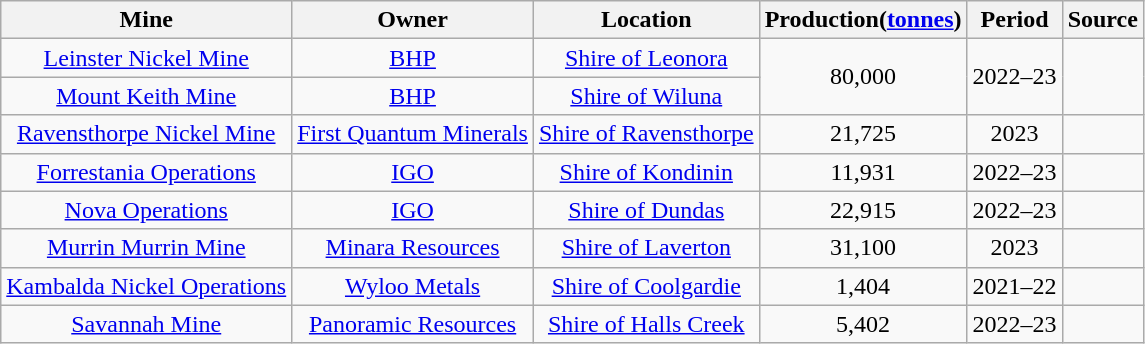<table class="sortable wikitable">
<tr>
<th>Mine</th>
<th>Owner</th>
<th>Location</th>
<th>Production(<a href='#'>tonnes</a>)</th>
<th>Period</th>
<th>Source</th>
</tr>
<tr align="center">
<td><a href='#'>Leinster Nickel Mine</a></td>
<td><a href='#'>BHP</a></td>
<td><a href='#'>Shire of Leonora</a></td>
<td rowspan=2>80,000</td>
<td rowspan=2>2022–23</td>
<td rowspan=2></td>
</tr>
<tr align="center">
<td><a href='#'>Mount Keith Mine</a></td>
<td><a href='#'>BHP</a></td>
<td><a href='#'>Shire of Wiluna</a></td>
</tr>
<tr align="center">
<td><a href='#'>Ravensthorpe Nickel Mine</a></td>
<td><a href='#'>First Quantum Minerals</a></td>
<td><a href='#'>Shire of Ravensthorpe</a></td>
<td>21,725</td>
<td>2023</td>
<td></td>
</tr>
<tr align="center">
<td><a href='#'>Forrestania Operations</a></td>
<td><a href='#'>IGO</a></td>
<td><a href='#'>Shire of Kondinin</a></td>
<td>11,931</td>
<td>2022–23</td>
<td></td>
</tr>
<tr align="center">
<td><a href='#'>Nova Operations</a></td>
<td><a href='#'>IGO</a></td>
<td><a href='#'>Shire of Dundas</a></td>
<td>22,915</td>
<td>2022–23</td>
<td></td>
</tr>
<tr align="center">
<td><a href='#'>Murrin Murrin Mine</a></td>
<td><a href='#'>Minara Resources</a></td>
<td><a href='#'>Shire of Laverton</a></td>
<td>31,100</td>
<td>2023</td>
<td></td>
</tr>
<tr align="center">
<td><a href='#'>Kambalda Nickel Operations</a></td>
<td><a href='#'>Wyloo Metals</a></td>
<td><a href='#'>Shire of Coolgardie</a></td>
<td>1,404</td>
<td>2021–22</td>
<td></td>
</tr>
<tr align="center">
<td><a href='#'>Savannah Mine</a></td>
<td><a href='#'>Panoramic Resources</a></td>
<td><a href='#'>Shire of Halls Creek</a></td>
<td>5,402</td>
<td>2022–23</td>
<td></td>
</tr>
</table>
